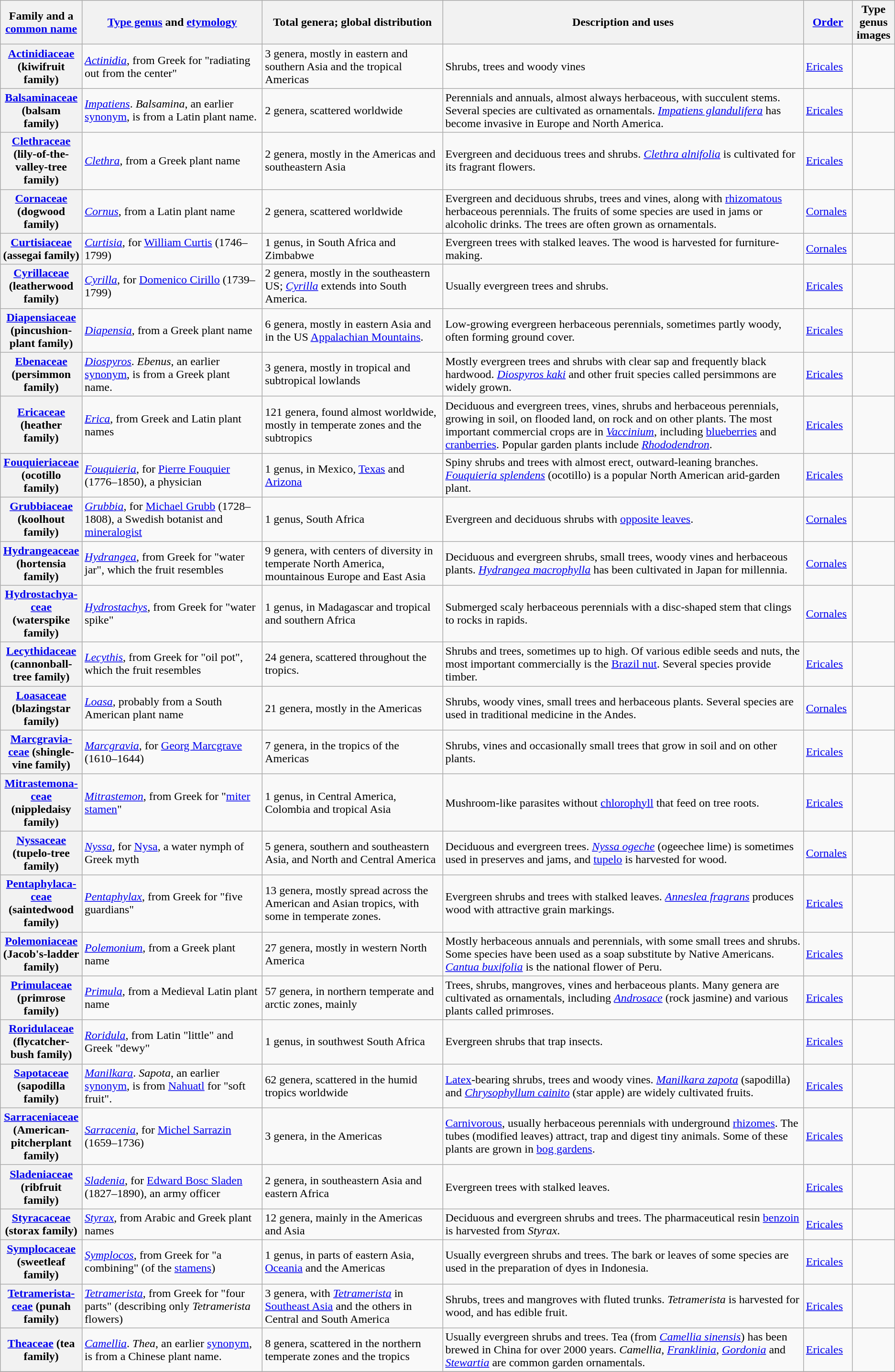<table class="sortable wikitable plainrowheaders">
<tr>
<th scope="col" width="1%">Family and a <a href='#'>common name</a></th>
<th scope="col" width="15%"><a href='#'>Type genus</a> and <a href='#'>etymology</a></th>
<th scope="col" width="15%">Total genera; global distribution</th>
<th scope="col" class=unsortable width="30%" style="min-width:160px;">Description and uses</th>
<th scope="col" width="1%"><a href='#'>Order</a></th>
<th scope="col" width="1%">Type genus images</th>
</tr>
<tr>
<th scope="row"><a href='#'>Actinidiaceae</a> (kiwifruit family)</th>
<td><em><a href='#'>Actinidia</a></em>, from Greek for "radiating out from the center"</td>
<td>3 genera, mostly in eastern and southern Asia and the tropical Americas</td>
<td>Shrubs, trees and woody vines</td>
<td><a href='#'>Ericales</a></td>
<td></td>
</tr>
<tr>
<th scope="row"><a href='#'>Balsaminaceae</a> (balsam family)</th>
<td><em><a href='#'>Impatiens</a></em>. <em>Balsamina</em>, an earlier <a href='#'>synonym</a>, is from a Latin plant name.</td>
<td>2 genera, scattered worldwide</td>
<td>Perennials and annuals, almost always herbaceous, with succulent stems. Several species are cultivated as ornamentals. <em><a href='#'>Impatiens glandulifera</a></em> has become invasive in Europe and North America.</td>
<td><a href='#'>Ericales</a></td>
<td></td>
</tr>
<tr>
<th scope="row"><a href='#'>Clethraceae</a> (lily-of-the-valley-tree family)</th>
<td><em><a href='#'>Clethra</a></em>, from a Greek plant name</td>
<td>2 genera, mostly in the Americas and southeastern Asia</td>
<td>Evergreen and deciduous trees and shrubs. <em><a href='#'>Clethra alnifolia</a></em> is cultivated for its fragrant flowers.</td>
<td><a href='#'>Ericales</a></td>
<td></td>
</tr>
<tr>
<th scope="row"><a href='#'>Cornaceae</a> (dogwood family)</th>
<td><em><a href='#'>Cornus</a></em>, from a Latin plant name</td>
<td>2 genera, scattered worldwide</td>
<td>Evergreen and deciduous shrubs, trees and vines, along with <a href='#'>rhizomatous</a> herbaceous perennials. The fruits of some species are used in jams or alcoholic drinks. The trees are often grown as ornamentals.</td>
<td><a href='#'>Cornales</a></td>
<td></td>
</tr>
<tr>
<th scope="row"><a href='#'>Curtisiaceae</a> (assegai family)</th>
<td><em><a href='#'>Curtisia</a></em>, for <a href='#'>William Curtis</a> (1746–1799)</td>
<td>1 genus, in South Africa and Zimbabwe</td>
<td>Evergreen trees with stalked leaves. The wood is harvested for furniture-making.</td>
<td><a href='#'>Cornales</a></td>
<td></td>
</tr>
<tr>
<th scope="row"><a href='#'>Cyrillaceae</a> (leatherwood family)</th>
<td><em><a href='#'>Cyrilla</a></em>, for <a href='#'>Domenico Cirillo</a> (1739–1799)</td>
<td>2 genera, mostly in the southeastern US; <em><a href='#'>Cyrilla</a></em> extends into South America.</td>
<td>Usually evergreen trees and shrubs.</td>
<td><a href='#'>Ericales</a></td>
<td></td>
</tr>
<tr>
<th scope="row"><a href='#'>Diapensiaceae</a> (pincushion-plant family)</th>
<td><em><a href='#'>Diapensia</a></em>, from a Greek plant name</td>
<td>6 genera, mostly in eastern Asia and in the US <a href='#'>Appalachian Mountains</a>.</td>
<td>Low-growing evergreen herbaceous perennials, sometimes partly woody, often forming ground cover.</td>
<td><a href='#'>Ericales</a></td>
<td></td>
</tr>
<tr>
<th scope="row"><a href='#'>Ebenaceae</a> (persimmon family)</th>
<td><em><a href='#'>Diospyros</a></em>. <em>Ebenus</em>, an earlier <a href='#'>synonym</a>, is from a Greek plant name.</td>
<td>3 genera, mostly in tropical and subtropical lowlands</td>
<td>Mostly evergreen trees and shrubs with clear sap and frequently black hardwood. <em><a href='#'>Diospyros kaki</a></em> and other fruit species called persimmons are widely grown.</td>
<td><a href='#'>Ericales</a></td>
<td></td>
</tr>
<tr>
<th scope="row"><a href='#'>Ericaceae</a> (heather family)</th>
<td><em><a href='#'>Erica</a></em>, from Greek and Latin plant names</td>
<td>121 genera, found almost worldwide, mostly in temperate zones and the subtropics</td>
<td>Deciduous and evergreen trees, vines, shrubs and herbaceous perennials, growing in soil, on flooded land, on rock and on other plants. The most important commercial crops are in <em><a href='#'>Vaccinium</a></em>, including <a href='#'>blueberries</a> and <a href='#'>cranberries</a>. Popular garden plants include <em><a href='#'>Rhododendron</a></em>.</td>
<td><a href='#'>Ericales</a></td>
<td></td>
</tr>
<tr>
<th scope="row"><a href='#'>Fouquieria­ceae</a> (ocotillo family)</th>
<td><em><a href='#'>Fouquieria</a></em>, for <a href='#'>Pierre Fouquier</a> (1776–1850), a physician</td>
<td>1 genus, in Mexico, <a href='#'>Texas</a> and <a href='#'>Arizona</a></td>
<td>Spiny shrubs and trees with almost erect, outward-leaning branches. <em><a href='#'>Fouquieria splendens</a></em> (ocotillo) is a popular North American arid-garden plant.</td>
<td><a href='#'>Ericales</a></td>
<td></td>
</tr>
<tr>
<th scope="row"><a href='#'>Grubbiaceae</a> (koolhout family)</th>
<td><em><a href='#'>Grubbia</a></em>, for <a href='#'>Michael Grubb</a> (1728–1808), a Swedish botanist and <a href='#'>mineralogist</a></td>
<td>1 genus, South Africa</td>
<td>Evergreen and deciduous shrubs with <a href='#'>opposite leaves</a>.</td>
<td><a href='#'>Cornales</a></td>
<td></td>
</tr>
<tr>
<th scope="row"><a href='#'>Hydrangea­ceae</a> (hortensia family)</th>
<td><em><a href='#'>Hydrangea</a></em>, from Greek for "water jar", which the fruit resembles</td>
<td>9 genera, with centers of diversity in temperate North America, mountainous Europe and East Asia</td>
<td>Deciduous and evergreen shrubs, small trees, woody vines and herbaceous plants. <em><a href='#'>Hydrangea macrophylla</a></em> has been cultivated in Japan for millennia.</td>
<td><a href='#'>Cornales</a></td>
<td></td>
</tr>
<tr>
<th scope="row"><a href='#'>Hydrostachya­ceae</a> (waterspike family)</th>
<td><em><a href='#'>Hydrostachys</a></em>, from Greek for "water spike"</td>
<td>1 genus, in Madagascar and tropical and southern Africa</td>
<td>Submerged scaly herbaceous perennials with a disc-shaped stem that clings to rocks in rapids.</td>
<td><a href='#'>Cornales</a></td>
<td></td>
</tr>
<tr>
<th scope="row"><a href='#'>Lecythidaceae</a> (cannonball-tree family)</th>
<td><em><a href='#'>Lecythis</a></em>, from Greek for "oil pot", which the fruit resembles</td>
<td>24 genera, scattered throughout the tropics.</td>
<td>Shrubs and trees, sometimes up to  high. Of various edible seeds and nuts, the most important commercially is the <a href='#'>Brazil nut</a>. Several species provide timber.</td>
<td><a href='#'>Ericales</a></td>
<td></td>
</tr>
<tr>
<th scope="row"><a href='#'>Loasaceae</a> (blazingstar family)</th>
<td><em><a href='#'>Loasa</a></em>, probably from a South American plant name</td>
<td>21 genera, mostly in the Americas</td>
<td>Shrubs, woody vines, small trees and herbaceous plants. Several species are used in traditional medicine in the Andes.</td>
<td><a href='#'>Cornales</a></td>
<td></td>
</tr>
<tr>
<th scope="row"><a href='#'>Marcgravia­ceae</a> (shingle-vine family)</th>
<td><em><a href='#'>Marcgravia</a></em>, for <a href='#'>Georg Marcgrave</a> (1610–1644)</td>
<td>7 genera, in the tropics of the Americas</td>
<td>Shrubs, vines and occasionally small trees that grow in soil and on other plants.</td>
<td><a href='#'>Ericales</a></td>
<td></td>
</tr>
<tr>
<th scope="row"><a href='#'>Mitrastemona­ceae</a> (nippledaisy family)</th>
<td><em><a href='#'>Mitrastemon</a></em>, from Greek for "<a href='#'>miter</a> <a href='#'>stamen</a>"</td>
<td>1 genus, in Central America, Colombia and tropical Asia</td>
<td>Mushroom-like parasites without <a href='#'>chlorophyll</a> that feed on tree roots.</td>
<td><a href='#'>Ericales</a></td>
<td></td>
</tr>
<tr>
<th scope="row"><a href='#'>Nyssaceae</a> (tupelo-tree family)</th>
<td><em><a href='#'>Nyssa</a></em>, for <a href='#'>Nysa</a>, a water nymph of Greek myth</td>
<td>5 genera, southern and southeastern Asia, and North and Central America</td>
<td>Deciduous and evergreen trees. <em><a href='#'>Nyssa ogeche</a></em> (ogeechee lime) is sometimes used in preserves and jams, and <a href='#'>tupelo</a> is harvested for wood.</td>
<td><a href='#'>Cornales</a></td>
<td></td>
</tr>
<tr>
<th scope="row"><a href='#'>Pentaphylaca­ceae</a> (saintedwood family)</th>
<td><em><a href='#'>Pentaphylax</a></em>, from Greek for "five guardians"</td>
<td>13 genera, mostly spread across the American and Asian tropics, with some in temperate zones.</td>
<td>Evergreen shrubs and trees with stalked leaves. <em><a href='#'>Anneslea fragrans</a></em> produces wood with attractive grain markings.</td>
<td><a href='#'>Ericales</a></td>
<td></td>
</tr>
<tr>
<th scope="row"><a href='#'>Polemoniaceae</a> (Jacob's-ladder family)</th>
<td><em><a href='#'>Polemonium</a></em>, from a Greek plant name</td>
<td>27 genera, mostly in western North America</td>
<td>Mostly herbaceous annuals and perennials, with some small trees and shrubs. Some species have been used as a soap substitute by Native Americans. <em><a href='#'>Cantua buxifolia</a></em> is the national flower of Peru.</td>
<td><a href='#'>Ericales</a></td>
<td></td>
</tr>
<tr>
<th scope="row"><a href='#'>Primulaceae</a> (primrose family)</th>
<td><em><a href='#'>Primula</a></em>, from a Medieval Latin plant name</td>
<td>57 genera, in northern temperate and arctic zones, mainly</td>
<td>Trees, shrubs, mangroves, vines and herbaceous plants. Many genera are cultivated as ornamentals, including <em><a href='#'>Androsace</a></em> (rock jasmine) and various plants called primroses.</td>
<td><a href='#'>Ericales</a></td>
<td></td>
</tr>
<tr>
<th scope="row"><a href='#'>Roridulaceae</a> (flycatcher-bush family)</th>
<td><em><a href='#'>Roridula</a></em>, from Latin "little" and Greek "dewy"</td>
<td>1 genus, in southwest South Africa</td>
<td>Evergreen shrubs that trap insects.</td>
<td><a href='#'>Ericales</a></td>
<td></td>
</tr>
<tr>
<th scope="row"><a href='#'>Sapotaceae</a> (sapodilla family)</th>
<td><em><a href='#'>Manilkara</a></em>. <em>Sapota</em>, an earlier <a href='#'>synonym</a>, is from <a href='#'>Nahuatl</a> for "soft fruit".</td>
<td>62 genera, scattered in the humid tropics worldwide</td>
<td><a href='#'>Latex</a>-bearing shrubs, trees and woody vines. <em><a href='#'>Manilkara zapota</a></em> (sapodilla) and <em><a href='#'>Chrysophyllum cainito</a></em> (star apple) are widely cultivated fruits.</td>
<td><a href='#'>Ericales</a></td>
<td></td>
</tr>
<tr>
<th scope="row"><a href='#'>Sarracenia­ceae</a> (American-pitcherplant family)</th>
<td><em><a href='#'>Sarracenia</a></em>, for <a href='#'>Michel Sarrazin</a> (1659–1736)</td>
<td>3 genera, in the Americas</td>
<td><a href='#'>Carnivorous</a>, usually herbaceous perennials with underground <a href='#'>rhizomes</a>. The tubes (modified leaves) attract, trap and digest tiny animals. Some of these plants are grown in <a href='#'>bog gardens</a>.</td>
<td><a href='#'>Ericales</a></td>
<td></td>
</tr>
<tr>
<th scope="row"><a href='#'>Sladeniaceae</a> (ribfruit family)</th>
<td><em><a href='#'>Sladenia</a></em>, for <a href='#'>Edward Bosc Sladen</a> (1827–1890), an army officer</td>
<td>2 genera, in southeastern Asia and eastern Africa</td>
<td>Evergreen trees with stalked leaves.</td>
<td><a href='#'>Ericales</a></td>
<td></td>
</tr>
<tr>
<th scope="row"><a href='#'>Styracaceae</a> (storax family)</th>
<td><em><a href='#'>Styrax</a></em>, from Arabic and Greek plant names</td>
<td>12 genera, mainly in the Americas and Asia</td>
<td>Deciduous and evergreen shrubs and trees. The pharmaceutical resin <a href='#'>benzoin</a> is harvested from <em>Styrax</em>.</td>
<td><a href='#'>Ericales</a></td>
<td></td>
</tr>
<tr>
<th scope="row"><a href='#'>Symplocaceae</a> (sweetleaf family)</th>
<td><em><a href='#'>Symplocos</a></em>, from Greek for "a combining" (of the <a href='#'>stamens</a>)</td>
<td>1 genus, in parts of eastern Asia, <a href='#'>Oceania</a> and the Americas</td>
<td>Usually evergreen shrubs and trees. The bark or leaves of some species are used in the preparation of dyes in Indonesia.</td>
<td><a href='#'>Ericales</a></td>
<td></td>
</tr>
<tr>
<th scope="row"><a href='#'>Tetramerista­ceae</a> (punah family)</th>
<td><em><a href='#'>Tetramerista</a></em>, from Greek for "four parts" (describing only <em>Tetramerista</em> flowers)</td>
<td>3 genera, with <em><a href='#'>Tetramerista</a></em> in <a href='#'>Southeast Asia</a> and the others in Central and South America</td>
<td>Shrubs, trees and mangroves with fluted trunks. <em>Tetramerista</em> is harvested for wood, and has edible fruit.</td>
<td><a href='#'>Ericales</a></td>
<td></td>
</tr>
<tr>
<th scope="row"><a href='#'>Theaceae</a> (tea family)</th>
<td><em><a href='#'>Camellia</a></em>. <em>Thea</em>, an earlier <a href='#'>synonym</a>, is from a Chinese plant name.</td>
<td>8 genera, scattered in the northern temperate zones and the tropics</td>
<td>Usually evergreen shrubs and trees. Tea (from <em><a href='#'>Camellia sinensis</a></em>) has been brewed in China for over 2000 years. <em>Camellia</em>, <em><a href='#'>Franklinia</a>, <a href='#'>Gordonia</a></em> and <em><a href='#'>Stewartia</a></em> are common garden ornamentals.</td>
<td><a href='#'>Ericales</a></td>
<td></td>
</tr>
<tr>
</tr>
</table>
